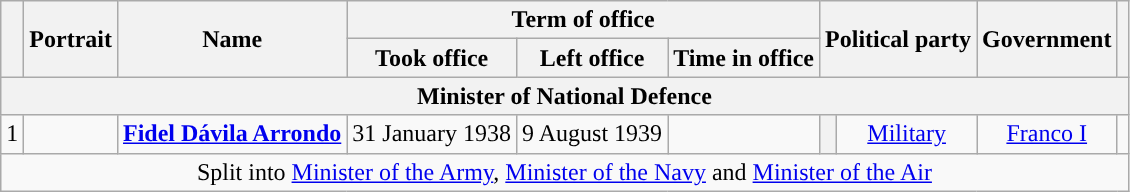<table class="wikitable" style="text-align:center">
<tr>
<th rowspan=2></th>
<th rowspan=2>Portrait</th>
<th rowspan=2>Name<br></th>
<th colspan=3>Term of office</th>
<th colspan=2 rowspan=2>Political party</th>
<th rowspan=2>Government</th>
<th rowspan=2></th>
</tr>
<tr>
<th>Took office</th>
<th>Left office</th>
<th>Time in office</th>
</tr>
<tr>
<th colspan=10>Minister of National Defence</th>
</tr>
<tr>
<td>1</td>
<td></td>
<td><strong><a href='#'>Fidel Dávila Arrondo</a></strong><br></td>
<td>31 January 1938</td>
<td>9 August 1939</td>
<td></td>
<th style="background:"></th>
<td><a href='#'>Military</a></td>
<td><a href='#'>Franco I</a></td>
<td></td>
</tr>
<tr>
<td colspan=10>Split into <a href='#'>Minister of the Army</a>, <a href='#'>Minister of the Navy</a> and <a href='#'>Minister of the Air</a></td>
</tr>
</table>
